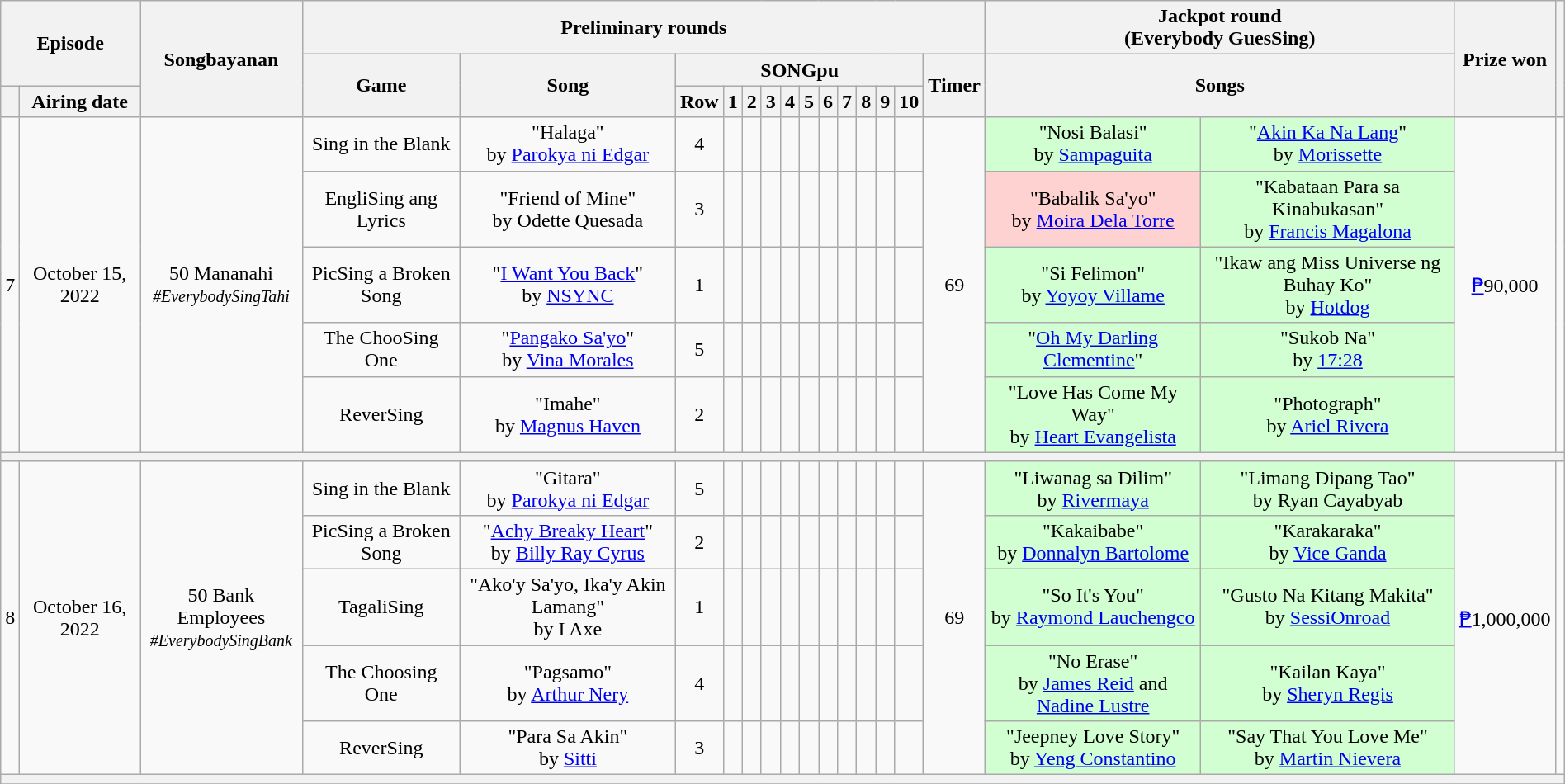<table class="wikitable mw-collapsible mw-collapsed" style="text-align:center; width:100%">
<tr>
<th colspan=2 rowspan=2>Episode</th>
<th rowspan=3>Songbayanan</th>
<th colspan=14>Preliminary rounds</th>
<th colspan=2>Jackpot round<br>(Everybody GuesSing)</th>
<th rowspan=3>Prize won</th>
<th rowspan=3></th>
</tr>
<tr>
<th rowspan=2>Game</th>
<th rowspan=2>Song</th>
<th colspan=11>SONGpu</th>
<th rowspan=2>Timer</th>
<th colspan=2 rowspan=2>Songs</th>
</tr>
<tr>
<th></th>
<th>Airing date</th>
<th>Row</th>
<th>1</th>
<th>2</th>
<th>3</th>
<th>4</th>
<th>5</th>
<th>6</th>
<th>7</th>
<th>8</th>
<th>9</th>
<th>10</th>
</tr>
<tr>
<td rowspan=5>7</td>
<td rowspan=5>October 15, 2022</td>
<td rowspan=5>50 Mananahi<br><small><em>#EverybodySingTahi</em></small></td>
<td>Sing in the Blank</td>
<td>"Halaga"<br>by <a href='#'>Parokya ni Edgar</a></td>
<td>4</td>
<td></td>
<td></td>
<td></td>
<td></td>
<td></td>
<td></td>
<td></td>
<td></td>
<td></td>
<td></td>
<td rowspan=5>69 </td>
<td bgcolor=D2FFD2>"Nosi Balasi"<br>by <a href='#'>Sampaguita</a></td>
<td bgcolor=D2FFD2>"<a href='#'>Akin Ka Na Lang</a>"<br>by <a href='#'>Morissette</a></td>
<td rowspan=5><a href='#'>₱</a>90,000</td>
<td rowspan=5></td>
</tr>
<tr>
<td>EngliSing ang Lyrics</td>
<td>"Friend of Mine"<br>by Odette Quesada</td>
<td>3</td>
<td></td>
<td></td>
<td></td>
<td></td>
<td></td>
<td></td>
<td></td>
<td></td>
<td></td>
<td></td>
<td bgcolor=FFD2D2>"Babalik Sa'yo"<br>by <a href='#'>Moira Dela Torre</a></td>
<td bgcolor=D2FFD2>"Kabataan Para sa Kinabukasan"<br>by <a href='#'>Francis Magalona</a></td>
</tr>
<tr>
<td>PicSing a Broken Song</td>
<td>"<a href='#'>I Want You Back</a>"<br>by <a href='#'>NSYNC</a></td>
<td>1</td>
<td></td>
<td></td>
<td></td>
<td></td>
<td></td>
<td></td>
<td></td>
<td></td>
<td></td>
<td></td>
<td bgcolor=D2FFD2>"Si Felimon"<br>by <a href='#'>Yoyoy Villame</a></td>
<td bgcolor=D2FFD2>"Ikaw ang Miss Universe ng Buhay Ko"<br>by <a href='#'>Hotdog</a></td>
</tr>
<tr>
<td>The ChooSing One</td>
<td>"<a href='#'>Pangako Sa'yo</a>"<br>by <a href='#'>Vina Morales</a></td>
<td>5</td>
<td></td>
<td></td>
<td></td>
<td></td>
<td></td>
<td></td>
<td></td>
<td></td>
<td></td>
<td></td>
<td bgcolor=D2FFD2>"<a href='#'>Oh My Darling Clementine</a>"</td>
<td bgcolor=D2FFD2>"Sukob Na"<br>by <a href='#'>17:28</a></td>
</tr>
<tr>
<td>ReverSing</td>
<td>"Imahe"<br>by <a href='#'>Magnus Haven</a></td>
<td>2</td>
<td></td>
<td></td>
<td></td>
<td></td>
<td></td>
<td></td>
<td></td>
<td></td>
<td></td>
<td></td>
<td bgcolor=D2FFD2>"Love Has Come My Way"<br>by <a href='#'>Heart Evangelista</a></td>
<td bgcolor=D2FFD2>"Photograph"<br>by <a href='#'>Ariel Rivera</a></td>
</tr>
<tr>
<th colspan=21 bgcolor=555></th>
</tr>
<tr>
<td rowspan=5>8</td>
<td rowspan=5>October 16, 2022</td>
<td rowspan=5>50 Bank Employees<br><small><em>#EverybodySingBank</em></small></td>
<td>Sing in the Blank</td>
<td>"Gitara"<br>by <a href='#'>Parokya ni Edgar</a></td>
<td>5</td>
<td></td>
<td></td>
<td></td>
<td></td>
<td></td>
<td></td>
<td></td>
<td></td>
<td></td>
<td></td>
<td rowspan=5>69 </td>
<td bgcolor=D2FFD2>"Liwanag sa Dilim"<br>by <a href='#'>Rivermaya</a></td>
<td bgcolor=D2FFD2>"Limang Dipang Tao"<br>by Ryan Cayabyab</td>
<td rowspan=5><a href='#'>₱</a>1,000,000</td>
<td rowspan=5></td>
</tr>
<tr>
<td>PicSing a Broken Song</td>
<td>"<a href='#'>Achy Breaky Heart</a>"<br>by <a href='#'>Billy Ray Cyrus</a></td>
<td>2</td>
<td></td>
<td></td>
<td></td>
<td></td>
<td></td>
<td></td>
<td></td>
<td></td>
<td></td>
<td></td>
<td bgcolor=D2FFD2>"Kakaibabe"<br>by <a href='#'>Donnalyn Bartolome</a></td>
<td bgcolor=D2FFD2>"Karakaraka"<br>by <a href='#'>Vice Ganda</a></td>
</tr>
<tr>
<td>TagaliSing</td>
<td>"Ako'y Sa'yo, Ika'y Akin Lamang"<br>by I Axe</td>
<td>1</td>
<td></td>
<td></td>
<td></td>
<td></td>
<td></td>
<td></td>
<td></td>
<td></td>
<td></td>
<td></td>
<td bgcolor=D2FFD2>"So It's You"<br>by <a href='#'>Raymond Lauchengco</a></td>
<td bgcolor=D2FFD2>"Gusto Na Kitang Makita"<br>by <a href='#'>SessiOnroad</a></td>
</tr>
<tr>
<td>The Choosing One</td>
<td>"Pagsamo"<br>by <a href='#'>Arthur Nery</a></td>
<td>4</td>
<td></td>
<td></td>
<td></td>
<td></td>
<td></td>
<td></td>
<td></td>
<td></td>
<td></td>
<td></td>
<td bgcolor=D2FFD2>"No Erase"<br>by <a href='#'>James Reid</a> and <a href='#'>Nadine Lustre</a></td>
<td bgcolor=D2FFD2>"Kailan Kaya"<br>by <a href='#'>Sheryn Regis</a></td>
</tr>
<tr>
<td>ReverSing</td>
<td>"Para Sa Akin"<br>by <a href='#'>Sitti</a></td>
<td>3</td>
<td></td>
<td></td>
<td></td>
<td></td>
<td></td>
<td></td>
<td></td>
<td></td>
<td></td>
<td></td>
<td bgcolor=D2FFD2>"Jeepney Love Story"<br>by <a href='#'>Yeng Constantino</a></td>
<td bgcolor=D2FFD2>"Say That You Love Me"<br>by <a href='#'>Martin Nievera</a></td>
</tr>
<tr>
<th colspan=21 bgcolor=555></th>
</tr>
<tr>
</tr>
</table>
